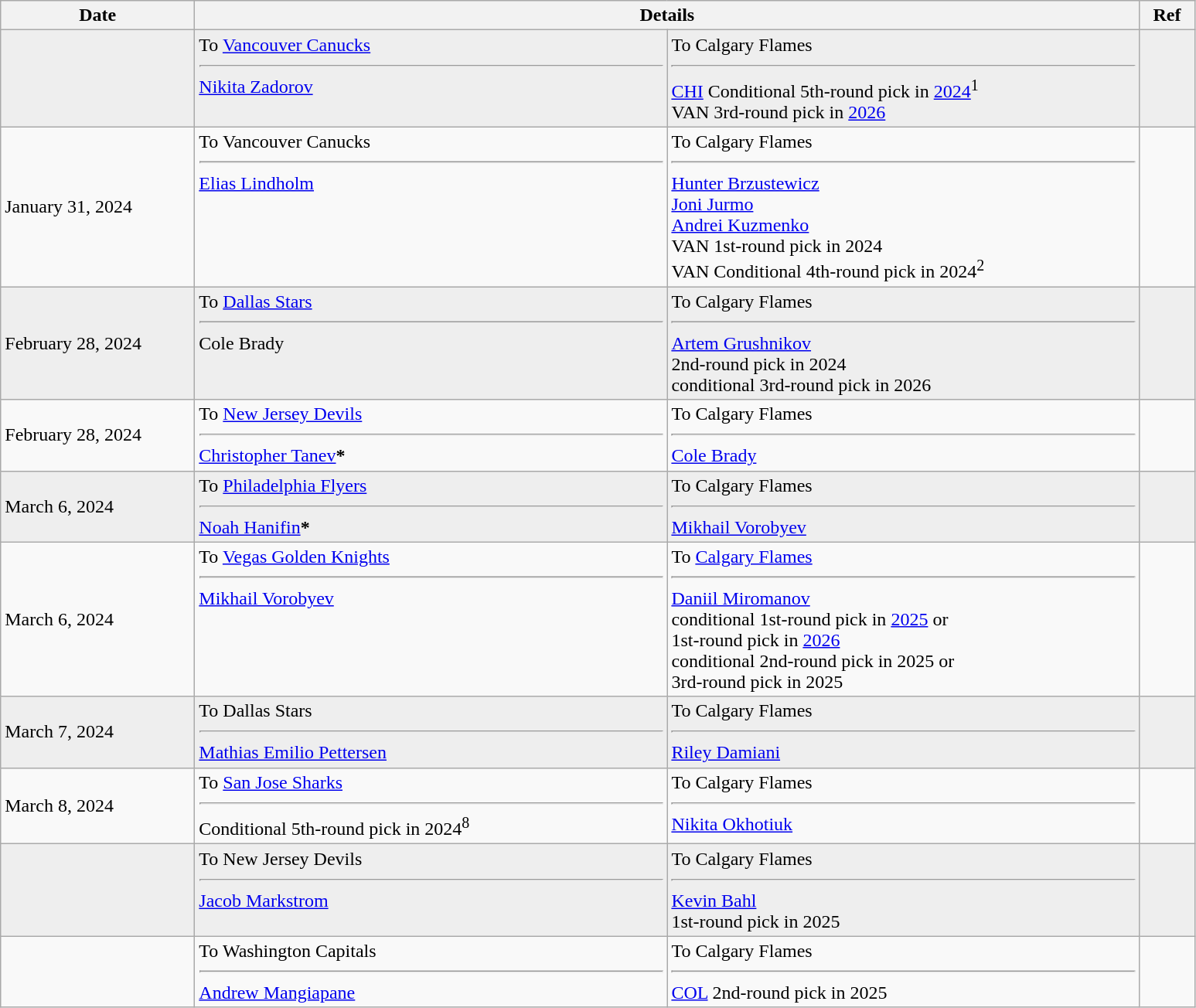<table class="wikitable">
<tr>
<th style="width: 10em;">Date</th>
<th colspan=2>Details</th>
<th style="width: 2.5em;">Ref</th>
</tr>
<tr bgcolor="eeeeee">
<td></td>
<td style="width: 25em;" valign="top">To <a href='#'>Vancouver Canucks</a><hr><a href='#'>Nikita Zadorov</a></td>
<td style="width: 25em;" valign="top">To Calgary Flames<hr><a href='#'>CHI</a> Conditional 5th-round pick in <a href='#'>2024</a><sup>1</sup><br>VAN 3rd-round pick in <a href='#'>2026</a></td>
<td></td>
</tr>
<tr>
<td>January 31, 2024</td>
<td valign="top">To Vancouver Canucks<hr><a href='#'>Elias Lindholm</a></td>
<td valign="top">To Calgary Flames<hr><a href='#'>Hunter Brzustewicz</a><br><a href='#'>Joni Jurmo</a><br><a href='#'>Andrei Kuzmenko</a><br>VAN 1st-round pick in 2024<br>VAN Conditional 4th-round pick in 2024<sup>2</sup></td>
<td></td>
</tr>
<tr bgcolor="eeeeee">
<td>February 28, 2024</td>
<td valign="top">To <a href='#'>Dallas Stars</a><hr>Cole Brady</td>
<td valign="top">To Calgary Flames<hr><a href='#'>Artem Grushnikov</a><br>2nd-round pick in 2024<br><span>conditional</span> 3rd-round pick in 2026</td>
<td></td>
</tr>
<tr>
<td>February 28, 2024</td>
<td valign="top">To <a href='#'>New Jersey Devils</a><hr><a href='#'>Christopher Tanev</a><span><strong>*</strong></span></td>
<td valign="top">To Calgary Flames<hr><a href='#'>Cole Brady</a></td>
<td></td>
</tr>
<tr bgcolor="eeeeee">
<td>March 6, 2024</td>
<td valign="top">To <a href='#'>Philadelphia Flyers</a><hr><a href='#'>Noah Hanifin</a><span><strong>*</strong></span></td>
<td valign="top">To Calgary Flames<hr><a href='#'>Mikhail Vorobyev</a></td>
<td></td>
</tr>
<tr>
<td>March 6, 2024</td>
<td valign="top">To <a href='#'>Vegas Golden Knights</a><hr><a href='#'>Mikhail Vorobyev</a></td>
<td valign="top">To <a href='#'>Calgary Flames</a><hr><a href='#'>Daniil Miromanov</a><br><span>conditional</span> 1st-round pick in <a href='#'>2025</a> or<br>     1st-round pick in <a href='#'>2026</a><br><span>conditional</span> 2nd-round pick in 2025 or<br>     3rd-round pick in 2025</td>
<td></td>
</tr>
<tr bgcolor="eeeeee">
<td>March 7, 2024</td>
<td style="width: 25em;" valign="top">To Dallas Stars<hr><a href='#'>Mathias Emilio Pettersen</a></td>
<td style="width: 25em;" valign="top">To Calgary Flames<hr><a href='#'>Riley Damiani</a></td>
<td></td>
</tr>
<tr>
<td>March 8, 2024</td>
<td style="width: 25em;" valign="top">To <a href='#'>San Jose Sharks</a><hr>Conditional 5th-round pick in 2024<sup>8</sup></td>
<td style="width: 25em;" valign="top">To Calgary Flames<hr><a href='#'>Nikita Okhotiuk</a></td>
<td></td>
</tr>
<tr bgcolor="eeeeee">
<td></td>
<td style="width: 25em;" valign="top">To New Jersey Devils<hr><a href='#'>Jacob Markstrom</a></td>
<td style="width: 25em;" valign="top">To Calgary Flames<hr><a href='#'>Kevin Bahl</a><br>1st-round pick in 2025</td>
<td></td>
</tr>
<tr>
<td></td>
<td style="width: 25em;" valign="top">To Washington Capitals<hr><a href='#'>Andrew Mangiapane</a></td>
<td style="width: 25em;" valign="top">To Calgary Flames<hr><a href='#'>COL</a> 2nd-round pick in 2025</td>
<td></td>
</tr>
</table>
